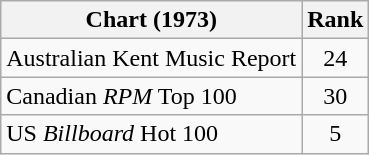<table class="wikitable sortable">
<tr>
<th>Chart (1973)</th>
<th>Rank</th>
</tr>
<tr>
<td>Australian Kent Music Report</td>
<td style="text-align:center;">24</td>
</tr>
<tr>
<td>Canadian <em>RPM</em> Top 100</td>
<td style="text-align:center;">30</td>
</tr>
<tr>
<td>US <em>Billboard</em> Hot 100</td>
<td style="text-align:center;">5</td>
</tr>
</table>
